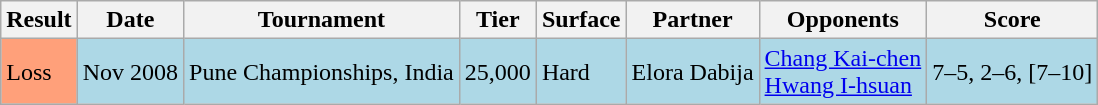<table class="wikitable">
<tr>
<th>Result</th>
<th>Date</th>
<th>Tournament</th>
<th>Tier</th>
<th>Surface</th>
<th>Partner</th>
<th>Opponents</th>
<th>Score</th>
</tr>
<tr style="background:lightblue;">
<td style="background:#ffa07a;">Loss</td>
<td>Nov 2008</td>
<td>Pune Championships, India</td>
<td>25,000</td>
<td>Hard</td>
<td> Elora Dabija</td>
<td> <a href='#'>Chang Kai-chen</a> <br>  <a href='#'>Hwang I-hsuan</a></td>
<td>7–5, 2–6, [7–10]</td>
</tr>
</table>
